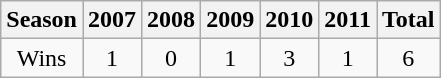<table class="wikitable" style=text-align:center>
<tr>
<th>Season</th>
<th>2007</th>
<th>2008</th>
<th>2009</th>
<th>2010</th>
<th>2011</th>
<th>Total</th>
</tr>
<tr>
<td>Wins</td>
<td>1</td>
<td>0</td>
<td>1</td>
<td>3</td>
<td>1</td>
<td>6</td>
</tr>
</table>
